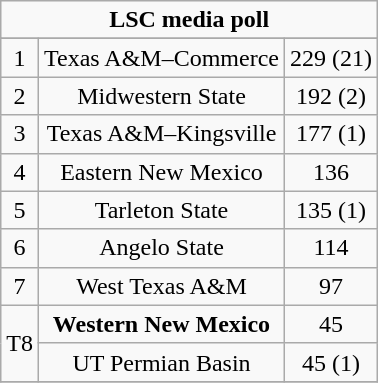<table class="wikitable" style="display: inline-table;">
<tr>
<td align="center" Colspan="3"><strong>LSC media poll</strong></td>
</tr>
<tr align="center">
</tr>
<tr align="center">
<td>1</td>
<td>Texas A&M–Commerce</td>
<td>229 (21)</td>
</tr>
<tr align="center">
<td>2</td>
<td>Midwestern State</td>
<td>192 (2)</td>
</tr>
<tr align="center">
<td>3</td>
<td>Texas A&M–Kingsville</td>
<td>177 (1)</td>
</tr>
<tr align="center">
<td>4</td>
<td>Eastern New Mexico</td>
<td>136</td>
</tr>
<tr align="center">
<td>5</td>
<td>Tarleton State</td>
<td>135 (1)</td>
</tr>
<tr align="center">
<td>6</td>
<td>Angelo State</td>
<td>114</td>
</tr>
<tr align="center">
<td>7</td>
<td>West Texas A&M</td>
<td>97</td>
</tr>
<tr align="center">
<td rowspan=2>T8</td>
<td><strong>Western New Mexico</strong></td>
<td>45</td>
</tr>
<tr align="center">
<td>UT Permian Basin</td>
<td>45 (1)</td>
</tr>
<tr>
</tr>
</table>
